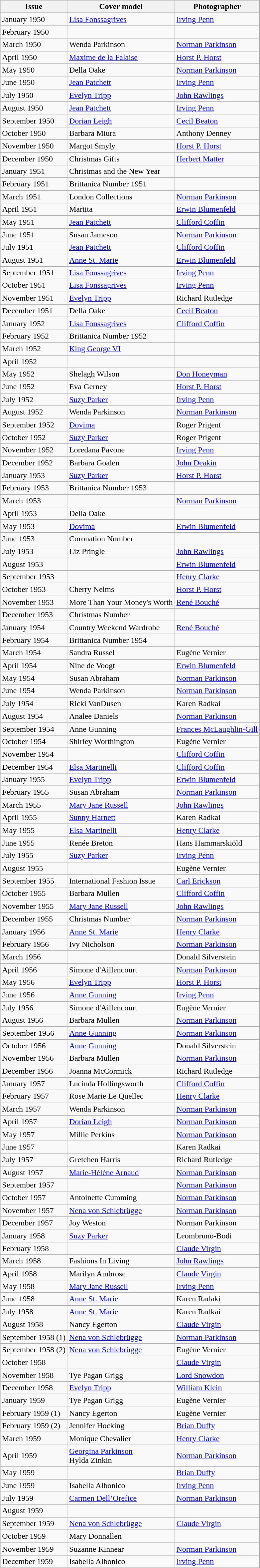<table class="sortable wikitable">
<tr>
<th>Issue</th>
<th>Cover model</th>
<th>Photographer</th>
</tr>
<tr>
<td>January 1950</td>
<td><a href='#'>Lisa Fonssagrives</a></td>
<td><a href='#'>Irving Penn</a></td>
</tr>
<tr>
<td>February 1950</td>
<td></td>
<td></td>
</tr>
<tr>
<td>March 1950</td>
<td>Wenda Parkinson</td>
<td><a href='#'>Norman Parkinson</a></td>
</tr>
<tr>
<td>April 1950</td>
<td><a href='#'>Maxime de la Falaise</a></td>
<td><a href='#'>Horst P. Horst</a></td>
</tr>
<tr>
<td>May 1950</td>
<td>Della Oake</td>
<td><a href='#'>Norman Parkinson</a></td>
</tr>
<tr>
<td>June 1950</td>
<td><a href='#'>Jean Patchett</a></td>
<td><a href='#'>Irving Penn</a></td>
</tr>
<tr>
<td>July 1950</td>
<td><a href='#'>Evelyn Tripp</a></td>
<td><a href='#'>John Rawlings</a></td>
</tr>
<tr>
<td>August 1950</td>
<td><a href='#'>Jean Patchett</a></td>
<td><a href='#'>Irving Penn</a></td>
</tr>
<tr>
<td>September 1950</td>
<td><a href='#'>Dorian Leigh</a></td>
<td><a href='#'>Cecil Beaton</a></td>
</tr>
<tr>
<td>October 1950</td>
<td>Barbara Miura</td>
<td>Anthony Denney</td>
</tr>
<tr>
<td>November 1950</td>
<td>Margot Smyly</td>
<td><a href='#'>Horst P. Horst</a></td>
</tr>
<tr>
<td>December 1950</td>
<td>Christmas Gifts</td>
<td><a href='#'>Herbert Matter</a></td>
</tr>
<tr>
<td>January 1951</td>
<td>Christmas and the New Year</td>
<td></td>
</tr>
<tr>
<td>February 1951</td>
<td>Brittanica Number 1951</td>
<td></td>
</tr>
<tr>
<td>March 1951</td>
<td>London Collections</td>
<td><a href='#'>Norman Parkinson</a></td>
</tr>
<tr>
<td>April 1951</td>
<td>Martita</td>
<td><a href='#'>Erwin Blumenfeld</a></td>
</tr>
<tr>
<td>May 1951</td>
<td><a href='#'>Jean Patchett</a></td>
<td><a href='#'>Clifford Coffin</a></td>
</tr>
<tr>
<td>June 1951</td>
<td>Susan Jameson</td>
<td><a href='#'>Norman Parkinson</a></td>
</tr>
<tr>
<td>July 1951</td>
<td><a href='#'>Jean Patchett</a></td>
<td><a href='#'>Clifford Coffin</a></td>
</tr>
<tr>
<td>August 1951</td>
<td><a href='#'>Anne St. Marie</a></td>
<td><a href='#'>Erwin Blumenfeld</a></td>
</tr>
<tr>
<td>September 1951</td>
<td><a href='#'>Lisa Fonssagrives</a></td>
<td><a href='#'>Irving Penn</a></td>
</tr>
<tr>
<td>October 1951</td>
<td><a href='#'>Lisa Fonssagrives</a></td>
<td><a href='#'>Irving Penn</a></td>
</tr>
<tr>
<td>November 1951</td>
<td><a href='#'>Evelyn Tripp</a></td>
<td>Richard Rutledge</td>
</tr>
<tr>
<td>December 1951</td>
<td>Della Oake</td>
<td><a href='#'>Cecil Beaton</a></td>
</tr>
<tr>
<td>January 1952</td>
<td><a href='#'>Lisa Fonssagrives</a></td>
<td><a href='#'>Clifford Coffin</a></td>
</tr>
<tr>
<td>February 1952</td>
<td>Brittanica Number 1952</td>
<td></td>
</tr>
<tr>
<td>March 1952</td>
<td><a href='#'>King George VI</a></td>
<td></td>
</tr>
<tr>
<td>April 1952</td>
<td></td>
<td></td>
</tr>
<tr>
<td>May 1952</td>
<td>Shelagh Wilson</td>
<td><a href='#'>Don Honeyman</a></td>
</tr>
<tr>
<td>June 1952</td>
<td>Eva Gerney</td>
<td><a href='#'>Horst P. Horst</a></td>
</tr>
<tr>
<td>July 1952</td>
<td><a href='#'>Suzy Parker</a></td>
<td><a href='#'>Irving Penn</a></td>
</tr>
<tr>
<td>August 1952</td>
<td>Wenda Parkinson</td>
<td><a href='#'>Norman Parkinson</a></td>
</tr>
<tr>
<td>September 1952</td>
<td><a href='#'>Dovima</a></td>
<td>Roger Prigent</td>
</tr>
<tr>
<td>October 1952</td>
<td><a href='#'>Suzy Parker</a></td>
<td>Roger Prigent</td>
</tr>
<tr>
<td>November 1952</td>
<td>Loredana Pavone</td>
<td><a href='#'>Irving Penn</a></td>
</tr>
<tr>
<td>December 1952</td>
<td>Barbara Goalen</td>
<td><a href='#'>John Deakin</a></td>
</tr>
<tr>
<td>January 1953</td>
<td><a href='#'>Suzy Parker</a></td>
<td><a href='#'>Horst P. Horst</a></td>
</tr>
<tr>
<td>February 1953</td>
<td>Brittanica Number 1953</td>
<td></td>
</tr>
<tr>
<td>March 1953</td>
<td></td>
<td><a href='#'>Norman Parkinson</a></td>
</tr>
<tr>
<td>April 1953</td>
<td>Della Oake</td>
<td></td>
</tr>
<tr>
<td>May 1953</td>
<td><a href='#'>Dovima</a></td>
<td><a href='#'>Erwin Blumenfeld</a></td>
</tr>
<tr>
<td>June 1953</td>
<td>Coronation Number</td>
<td></td>
</tr>
<tr>
<td>July 1953</td>
<td>Liz Pringle</td>
<td><a href='#'>John Rawlings</a></td>
</tr>
<tr>
<td>August 1953</td>
<td></td>
<td><a href='#'>Erwin Blumenfeld</a></td>
</tr>
<tr>
<td>September 1953</td>
<td></td>
<td><a href='#'>Henry Clarke</a></td>
</tr>
<tr>
<td>October 1953</td>
<td>Cherry Nelms</td>
<td><a href='#'>Horst P. Horst</a></td>
</tr>
<tr>
<td>November 1953</td>
<td>More Than Your Money's Worth</td>
<td><a href='#'>René Bouché</a></td>
</tr>
<tr>
<td>December 1953</td>
<td>Christmas Number</td>
<td></td>
</tr>
<tr>
<td>January 1954</td>
<td>Country Weekend Wardrobe</td>
<td><a href='#'>René Bouché</a></td>
</tr>
<tr>
<td>February 1954</td>
<td>Brittanica Number 1954</td>
<td></td>
</tr>
<tr>
<td>March 1954</td>
<td>Sandra Russel</td>
<td>Eugène Vernier</td>
</tr>
<tr>
<td>April 1954</td>
<td>Nine de Voogt</td>
<td><a href='#'>Erwin Blumenfeld</a></td>
</tr>
<tr>
<td>May 1954</td>
<td>Susan Abraham</td>
<td><a href='#'>Norman Parkinson</a></td>
</tr>
<tr>
<td>June 1954</td>
<td>Wenda Parkinson</td>
<td><a href='#'>Norman Parkinson</a></td>
</tr>
<tr>
<td>July 1954</td>
<td>Ricki VanDusen</td>
<td>Karen Radkai</td>
</tr>
<tr>
<td>August 1954</td>
<td>Analee Daniels</td>
<td><a href='#'>Norman Parkinson</a></td>
</tr>
<tr>
<td>September 1954</td>
<td>Anne Gunning</td>
<td><a href='#'>Frances McLaughlin-Gill</a></td>
</tr>
<tr>
<td>October 1954</td>
<td>Shirley Worthington</td>
<td>Eugène Vernier</td>
</tr>
<tr>
<td>November 1954</td>
<td></td>
<td><a href='#'>Clifford Coffin</a></td>
</tr>
<tr>
<td>December 1954</td>
<td><a href='#'>Elsa Martinelli</a></td>
<td><a href='#'>Clifford Coffin</a></td>
</tr>
<tr>
<td>January 1955</td>
<td><a href='#'>Evelyn Tripp</a></td>
<td><a href='#'>Erwin Blumenfeld</a></td>
</tr>
<tr>
<td>February 1955</td>
<td>Susan Abraham</td>
<td><a href='#'>Norman Parkinson</a></td>
</tr>
<tr>
<td>March 1955</td>
<td><a href='#'>Mary Jane Russell</a></td>
<td><a href='#'>John Rawlings</a></td>
</tr>
<tr>
<td>April 1955</td>
<td><a href='#'>Sunny Harnett</a></td>
<td>Karen Radkai</td>
</tr>
<tr>
<td>May 1955</td>
<td><a href='#'>Elsa Martinelli</a></td>
<td><a href='#'>Henry Clarke</a></td>
</tr>
<tr>
<td>June 1955</td>
<td>Renée Breton</td>
<td>Hans Hammarskiöld</td>
</tr>
<tr>
<td>July 1955</td>
<td><a href='#'>Suzy Parker</a></td>
<td><a href='#'>Irving Penn</a></td>
</tr>
<tr>
<td>August 1955</td>
<td></td>
<td>Eugène Vernier</td>
</tr>
<tr>
<td>September 1955</td>
<td>International Fashion Issue</td>
<td><a href='#'>Carl Erickson</a></td>
</tr>
<tr>
<td>October 1955</td>
<td>Barbara Mullen</td>
<td><a href='#'>Clifford Coffin</a></td>
</tr>
<tr>
<td>November 1955</td>
<td><a href='#'>Mary Jane Russell</a></td>
<td><a href='#'>John Rawlings</a></td>
</tr>
<tr>
<td>December 1955</td>
<td>Christmas Number</td>
<td><a href='#'>Norman Parkinson</a></td>
</tr>
<tr>
<td>January 1956</td>
<td><a href='#'>Anne St. Marie</a></td>
<td><a href='#'>Henry Clarke</a></td>
</tr>
<tr>
<td>February 1956</td>
<td>Ivy Nicholson</td>
<td><a href='#'>Norman Parkinson</a></td>
</tr>
<tr>
<td>March 1956</td>
<td></td>
<td>Donald Silverstein</td>
</tr>
<tr>
<td>April 1956</td>
<td>Simone d'Aillencourt</td>
<td><a href='#'>Norman Parkinson</a></td>
</tr>
<tr>
<td>May 1956</td>
<td><a href='#'>Evelyn Tripp</a></td>
<td><a href='#'>Horst P. Horst</a></td>
</tr>
<tr>
<td>June 1956</td>
<td><a href='#'>Anne Gunning</a></td>
<td><a href='#'>Irving Penn</a></td>
</tr>
<tr>
<td>July 1956</td>
<td>Simone d'Aillencourt</td>
<td>Eugène Vernier</td>
</tr>
<tr>
<td>August 1956</td>
<td>Barbara Mullen</td>
<td><a href='#'>Norman Parkinson</a></td>
</tr>
<tr>
<td>September 1956</td>
<td><a href='#'>Anne Gunning</a></td>
<td><a href='#'>Norman Parkinson</a></td>
</tr>
<tr>
<td>October 1956</td>
<td><a href='#'>Anne Gunning</a></td>
<td>Donald Silverstein</td>
</tr>
<tr>
<td>November 1956</td>
<td>Barbara Mullen</td>
<td><a href='#'>Norman Parkinson</a></td>
</tr>
<tr>
<td>December 1956</td>
<td>Joanna McCormick</td>
<td>Richard Rutledge</td>
</tr>
<tr>
<td>January 1957</td>
<td>Lucinda Hollingsworth</td>
<td><a href='#'>Clifford Coffin</a></td>
</tr>
<tr>
<td>February 1957</td>
<td>Rose Marie Le Quellec</td>
<td><a href='#'>Henry Clarke</a></td>
</tr>
<tr>
<td>March 1957</td>
<td>Wenda Parkinson</td>
<td><a href='#'>Norman Parkinson</a></td>
</tr>
<tr>
<td>April 1957</td>
<td><a href='#'>Dorian Leigh</a></td>
<td><a href='#'>Norman Parkinson</a></td>
</tr>
<tr>
<td>May 1957</td>
<td>Millie Perkins</td>
<td><a href='#'>Norman Parkinson</a></td>
</tr>
<tr>
<td>June 1957</td>
<td></td>
<td>Karen Radkai</td>
</tr>
<tr>
<td>July 1957</td>
<td>Gretchen Harris</td>
<td>Richard Rutledge</td>
</tr>
<tr>
<td>August 1957</td>
<td><a href='#'>Marie-Hélène Arnaud</a></td>
<td><a href='#'>Norman Parkinson</a></td>
</tr>
<tr>
<td>September 1957</td>
<td></td>
<td><a href='#'>Norman Parkinson</a></td>
</tr>
<tr>
<td>October 1957</td>
<td>Antoinette Cumming</td>
<td><a href='#'>Norman Parkinson</a></td>
</tr>
<tr>
<td>November 1957</td>
<td><a href='#'>Nena von Schlebrügge</a></td>
<td><a href='#'>Norman Parkinson</a></td>
</tr>
<tr>
<td>December 1957</td>
<td>Joy Weston</td>
<td>Norman Parkinson</td>
</tr>
<tr>
<td>January 1958</td>
<td><a href='#'>Suzy Parker</a></td>
<td>Leombruno-Bodi</td>
</tr>
<tr>
<td>February 1958</td>
<td></td>
<td><a href='#'>Claude Virgin</a></td>
</tr>
<tr>
<td>March 1958</td>
<td>Fashions In Living</td>
<td><a href='#'>John Rawlings</a></td>
</tr>
<tr>
<td>April 1958</td>
<td>Marilyn Ambrose</td>
<td><a href='#'>Claude Virgin</a></td>
</tr>
<tr>
<td>May 1958</td>
<td><a href='#'>Mary Jane Russell</a></td>
<td><a href='#'>Irving Penn</a></td>
</tr>
<tr>
<td>June 1958</td>
<td><a href='#'>Anne St. Marie</a></td>
<td>Karen Radaki</td>
</tr>
<tr>
<td>July 1958</td>
<td><a href='#'>Anne St. Marie</a></td>
<td>Karen Radkai</td>
</tr>
<tr>
<td>August 1958</td>
<td>Nancy Egerton</td>
<td><a href='#'>Claude Virgin</a></td>
</tr>
<tr>
<td>September 1958 (1)</td>
<td><a href='#'>Nena von Schlebrügge</a></td>
<td><a href='#'>Norman Parkinson</a></td>
</tr>
<tr>
<td>September 1958 (2)</td>
<td><a href='#'>Nena von Schlebrügge</a></td>
<td>Eugène Vernier</td>
</tr>
<tr>
<td>October 1958</td>
<td></td>
<td><a href='#'>Claude Virgin</a></td>
</tr>
<tr>
<td>November 1958</td>
<td>Tye Pagan Grigg</td>
<td><a href='#'>Lord Snowdon</a></td>
</tr>
<tr>
<td>December 1958</td>
<td><a href='#'>Evelyn Tripp</a></td>
<td><a href='#'>William Klein</a></td>
</tr>
<tr>
<td>January 1959</td>
<td>Tye Pagan Grigg</td>
<td>Eugène Vernier</td>
</tr>
<tr>
<td>February 1959 (1)</td>
<td>Nancy Egerton</td>
<td>Eugène Vernier</td>
</tr>
<tr>
<td>February 1959 (2)</td>
<td>Jennifer Hocking</td>
<td><a href='#'>Brian Duffy</a></td>
</tr>
<tr>
<td>March 1959</td>
<td>Monique Chevalier</td>
<td><a href='#'>Henry Clarke</a></td>
</tr>
<tr>
<td>April 1959</td>
<td><a href='#'>Georgina Parkinson</a><br> Hylda Zinkin</td>
<td><a href='#'>Norman Parkinson</a></td>
</tr>
<tr>
<td>May 1959</td>
<td></td>
<td><a href='#'>Brian Duffy</a></td>
</tr>
<tr>
<td>June 1959</td>
<td>Isabella Albonico</td>
<td><a href='#'>Irving Penn</a></td>
</tr>
<tr>
<td>July 1959</td>
<td><a href='#'>Carmen Dell’Orefice</a></td>
<td><a href='#'>Norman Parkinson</a></td>
</tr>
<tr>
<td>August 1959</td>
<td></td>
</tr>
<tr>
<td>September 1959</td>
<td><a href='#'>Nena von Schlebrügge</a></td>
<td><a href='#'>Claude Virgin</a></td>
</tr>
<tr>
<td>October 1959</td>
<td>Mary Donnallen</td>
<td></td>
</tr>
<tr>
<td>November 1959</td>
<td>Suzanne Kinnear</td>
<td><a href='#'>Norman Parkinson</a></td>
</tr>
<tr>
<td>December 1959</td>
<td>Isabella Albonico</td>
<td><a href='#'>Irving Penn</a></td>
</tr>
</table>
